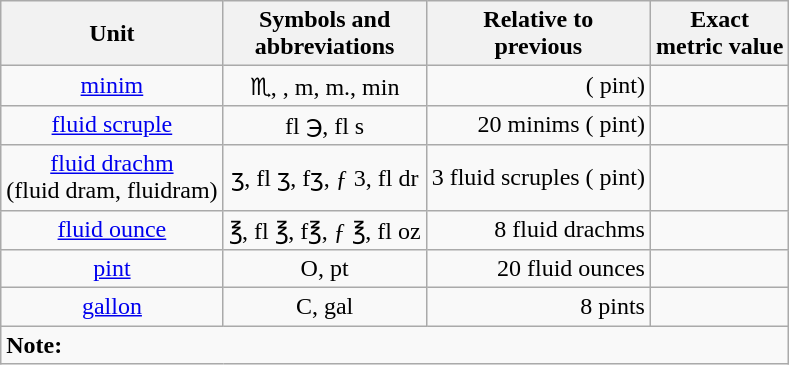<table class="wikitable" style="margin-right:0">
<tr>
<th>Unit</th>
<th>Symbols and<br>abbreviations</th>
<th>Relative to<br>previous</th>
<th>Exact<br>metric value</th>
</tr>
<tr>
<td align=center><a href='#'>minim</a></td>
<td align=center>♏︎, , m, m., min</td>
<td align=right>  ( pint)</td>
<td align=right></td>
</tr>
<tr>
<td align=center><a href='#'>fluid scruple</a></td>
<td align=center>fl ℈, fl s</td>
<td align=right>20 minims ( pint)</td>
<td align=right></td>
</tr>
<tr>
<td align=center><a href='#'>fluid drachm</a><br>(fluid dram, fluidram)</td>
<td align=center>ʒ, fl ʒ, fʒ, ƒ 3, fl dr</td>
<td align=right>3 fluid scruples ( pint)</td>
<td align=right></td>
</tr>
<tr>
<td align=center><a href='#'>fluid ounce</a></td>
<td align=center>℥, fl ℥, f℥, ƒ ℥, fl oz</td>
<td align=right>8 fluid drachms</td>
<td align=right></td>
</tr>
<tr>
<td align=center><a href='#'>pint</a></td>
<td align=center>O, pt</td>
<td align=right>20 fluid ounces</td>
<td align=right></td>
</tr>
<tr>
<td align=center><a href='#'>gallon</a></td>
<td align=center>C, gal</td>
<td align=right>8 pints</td>
<td align=right></td>
</tr>
<tr>
<td colspan=4><strong>Note:</strong> </td>
</tr>
</table>
